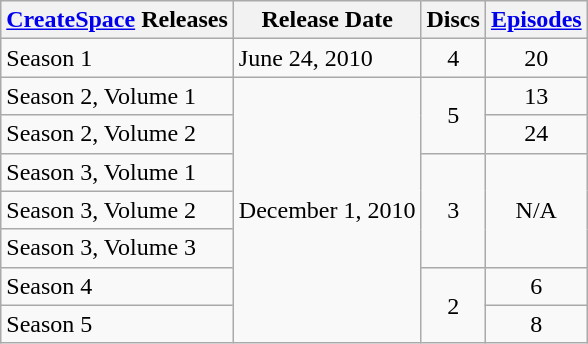<table class="wikitable">
<tr>
<th><a href='#'>CreateSpace</a> Releases</th>
<th style="text-align:center;">Release Date</th>
<th>Discs</th>
<th><a href='#'>Episodes</a></th>
</tr>
<tr>
<td>Season 1</td>
<td>June 24, 2010</td>
<td style="text-align:center;">4</td>
<td style="text-align:center;">20</td>
</tr>
<tr>
<td>Season 2, Volume 1</td>
<td rowspan="7">December 1, 2010</td>
<td rowspan="2" style="text-align:center;">5</td>
<td style="text-align:center;">13</td>
</tr>
<tr>
<td>Season 2, Volume 2</td>
<td style="text-align:center;">24</td>
</tr>
<tr>
<td>Season 3, Volume 1</td>
<td rowspan="3" style="text-align:center;">3</td>
<td rowspan="3" style="text-align:center;">N/A</td>
</tr>
<tr>
<td>Season 3, Volume 2</td>
</tr>
<tr>
<td>Season 3, Volume 3</td>
</tr>
<tr>
<td>Season 4</td>
<td rowspan="2" style="text-align:center;">2</td>
<td style="text-align:center;">6</td>
</tr>
<tr>
<td>Season 5</td>
<td style="text-align:center;">8</td>
</tr>
</table>
